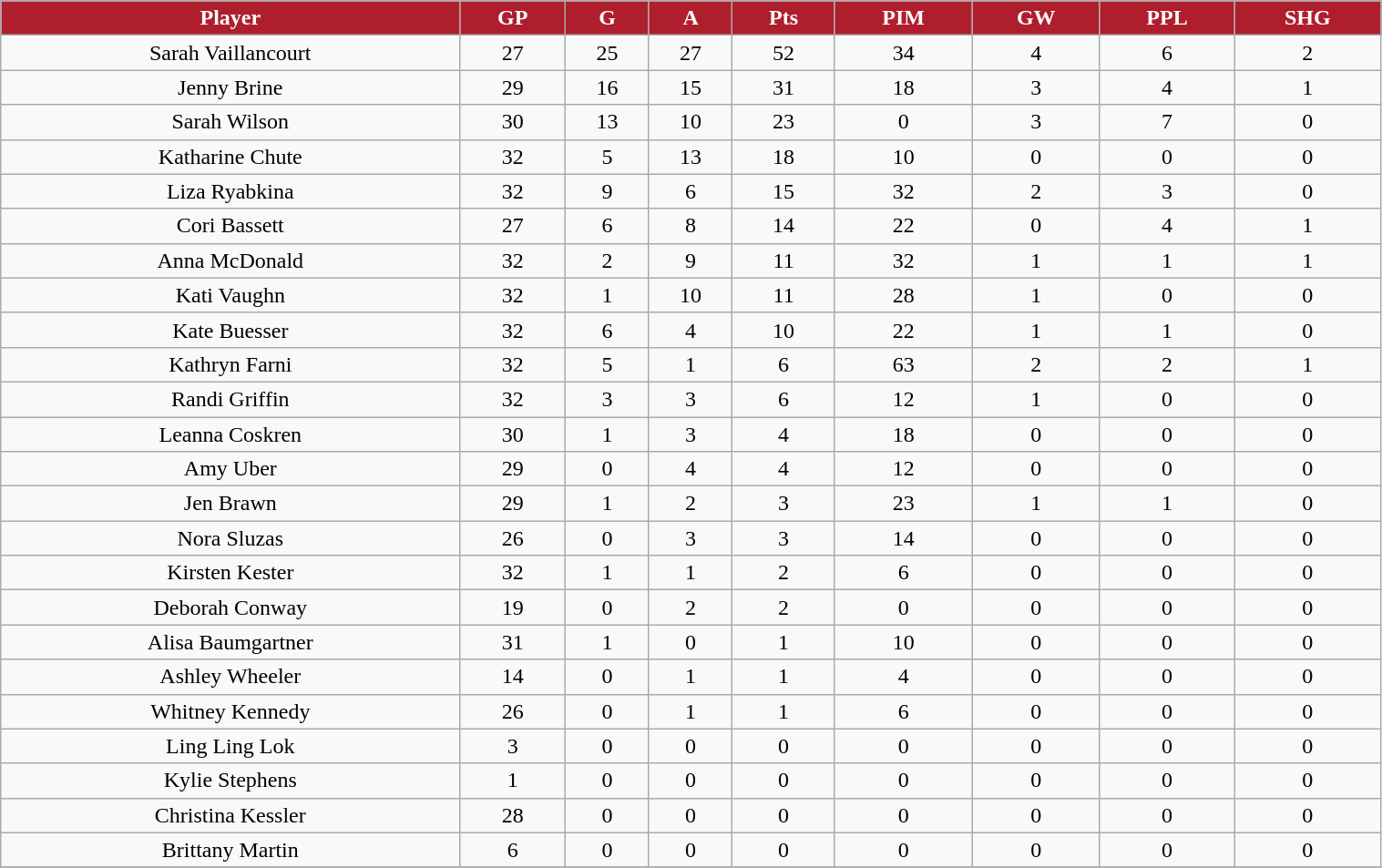<table class="wikitable" width="80%">
<tr align="center"  style=" background:#AF1E2D;color:#FFFFFF;">
<td><strong>Player</strong></td>
<td><strong>GP</strong></td>
<td><strong>G</strong></td>
<td><strong>A</strong></td>
<td><strong>Pts</strong></td>
<td><strong>PIM</strong></td>
<td><strong>GW</strong></td>
<td><strong>PPL</strong></td>
<td><strong>SHG</strong></td>
</tr>
<tr align="center" bgcolor="">
<td>Sarah Vaillancourt</td>
<td>27</td>
<td>25</td>
<td>27</td>
<td>52</td>
<td>34</td>
<td>4</td>
<td>6</td>
<td>2</td>
</tr>
<tr align="center" bgcolor="">
<td>Jenny Brine</td>
<td>29</td>
<td>16</td>
<td>15</td>
<td>31</td>
<td>18</td>
<td>3</td>
<td>4</td>
<td>1</td>
</tr>
<tr align="center" bgcolor="">
<td>Sarah Wilson</td>
<td>30</td>
<td>13</td>
<td>10</td>
<td>23</td>
<td>0</td>
<td>3</td>
<td>7</td>
<td>0</td>
</tr>
<tr align="center" bgcolor="">
<td>Katharine Chute</td>
<td>32</td>
<td>5</td>
<td>13</td>
<td>18</td>
<td>10</td>
<td>0</td>
<td>0</td>
<td>0</td>
</tr>
<tr align="center" bgcolor="">
<td>Liza Ryabkina</td>
<td>32</td>
<td>9</td>
<td>6</td>
<td>15</td>
<td>32</td>
<td>2</td>
<td>3</td>
<td>0</td>
</tr>
<tr align="center" bgcolor="">
<td>Cori Bassett</td>
<td>27</td>
<td>6</td>
<td>8</td>
<td>14</td>
<td>22</td>
<td>0</td>
<td>4</td>
<td>1</td>
</tr>
<tr align="center" bgcolor="">
<td>Anna McDonald</td>
<td>32</td>
<td>2</td>
<td>9</td>
<td>11</td>
<td>32</td>
<td>1</td>
<td>1</td>
<td>1</td>
</tr>
<tr align="center" bgcolor="">
<td>Kati Vaughn</td>
<td>32</td>
<td>1</td>
<td>10</td>
<td>11</td>
<td>28</td>
<td>1</td>
<td>0</td>
<td>0</td>
</tr>
<tr align="center" bgcolor="">
<td>Kate Buesser</td>
<td>32</td>
<td>6</td>
<td>4</td>
<td>10</td>
<td>22</td>
<td>1</td>
<td>1</td>
<td>0</td>
</tr>
<tr align="center" bgcolor="">
<td>Kathryn Farni</td>
<td>32</td>
<td>5</td>
<td>1</td>
<td>6</td>
<td>63</td>
<td>2</td>
<td>2</td>
<td>1</td>
</tr>
<tr align="center" bgcolor="">
<td>Randi Griffin</td>
<td>32</td>
<td>3</td>
<td>3</td>
<td>6</td>
<td>12</td>
<td>1</td>
<td>0</td>
<td>0</td>
</tr>
<tr align="center" bgcolor="">
<td>Leanna Coskren</td>
<td>30</td>
<td>1</td>
<td>3</td>
<td>4</td>
<td>18</td>
<td>0</td>
<td>0</td>
<td>0</td>
</tr>
<tr align="center" bgcolor="">
<td>Amy Uber</td>
<td>29</td>
<td>0</td>
<td>4</td>
<td>4</td>
<td>12</td>
<td>0</td>
<td>0</td>
<td>0</td>
</tr>
<tr align="center" bgcolor="">
<td>Jen Brawn</td>
<td>29</td>
<td>1</td>
<td>2</td>
<td>3</td>
<td>23</td>
<td>1</td>
<td>1</td>
<td>0</td>
</tr>
<tr align="center" bgcolor="">
<td>Nora Sluzas</td>
<td>26</td>
<td>0</td>
<td>3</td>
<td>3</td>
<td>14</td>
<td>0</td>
<td>0</td>
<td>0</td>
</tr>
<tr align="center" bgcolor="">
<td>Kirsten Kester</td>
<td>32</td>
<td>1</td>
<td>1</td>
<td>2</td>
<td>6</td>
<td>0</td>
<td>0</td>
<td>0</td>
</tr>
<tr align="center" bgcolor="">
<td>Deborah Conway</td>
<td>19</td>
<td>0</td>
<td>2</td>
<td>2</td>
<td>0</td>
<td>0</td>
<td>0</td>
<td>0</td>
</tr>
<tr align="center" bgcolor="">
<td>Alisa Baumgartner</td>
<td>31</td>
<td>1</td>
<td>0</td>
<td>1</td>
<td>10</td>
<td>0</td>
<td>0</td>
<td>0</td>
</tr>
<tr align="center" bgcolor="">
<td>Ashley Wheeler</td>
<td>14</td>
<td>0</td>
<td>1</td>
<td>1</td>
<td>4</td>
<td>0</td>
<td>0</td>
<td>0</td>
</tr>
<tr align="center" bgcolor="">
<td>Whitney Kennedy</td>
<td>26</td>
<td>0</td>
<td>1</td>
<td>1</td>
<td>6</td>
<td>0</td>
<td>0</td>
<td>0</td>
</tr>
<tr align="center" bgcolor="">
<td>Ling Ling Lok</td>
<td>3</td>
<td>0</td>
<td>0</td>
<td>0</td>
<td>0</td>
<td>0</td>
<td>0</td>
<td>0</td>
</tr>
<tr align="center" bgcolor="">
<td>Kylie Stephens</td>
<td>1</td>
<td>0</td>
<td>0</td>
<td>0</td>
<td>0</td>
<td>0</td>
<td>0</td>
<td>0</td>
</tr>
<tr align="center" bgcolor="">
<td>Christina Kessler</td>
<td>28</td>
<td>0</td>
<td>0</td>
<td>0</td>
<td>0</td>
<td>0</td>
<td>0</td>
<td>0</td>
</tr>
<tr align="center" bgcolor="">
<td>Brittany Martin</td>
<td>6</td>
<td>0</td>
<td>0</td>
<td>0</td>
<td>0</td>
<td>0</td>
<td>0</td>
<td>0</td>
</tr>
<tr align="center" bgcolor="">
</tr>
</table>
